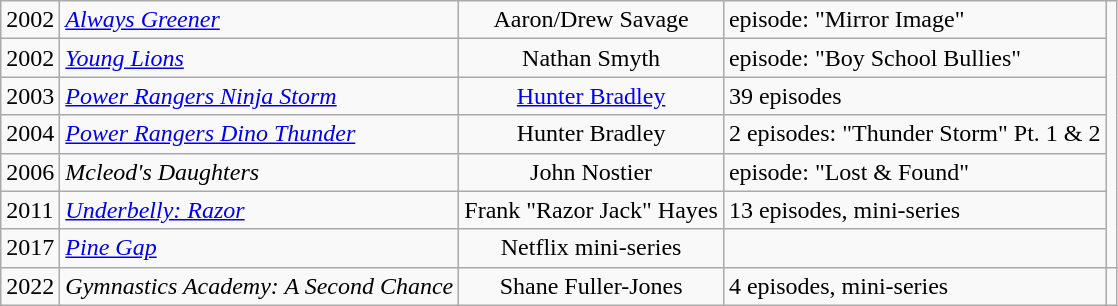<table class="wikitable sortable">
<tr>
<td>2002</td>
<td><em><a href='#'>Always Greener</a></em></td>
<td style="text-align:center;">Aaron/Drew Savage</td>
<td>episode: "Mirror Image"</td>
</tr>
<tr>
<td>2002</td>
<td><em><a href='#'>Young Lions</a></em></td>
<td style="text-align:center;">Nathan Smyth</td>
<td>episode: "Boy School Bullies"</td>
</tr>
<tr>
<td>2003</td>
<td><em><a href='#'>Power Rangers Ninja Storm</a></em></td>
<td style="text-align:center;"><a href='#'>Hunter Bradley</a></td>
<td>39 episodes</td>
</tr>
<tr 2022 A SECOND CHANCE>
<td>2004</td>
<td><em><a href='#'>Power Rangers Dino Thunder</a></em></td>
<td style="text-align:center;">Hunter Bradley</td>
<td>2 episodes: "Thunder Storm" Pt. 1 & 2</td>
</tr>
<tr>
<td>2006</td>
<td><em>Mcleod's Daughters</em></td>
<td style="text-align:center;">John Nostier</td>
<td>episode: "Lost & Found"</td>
</tr>
<tr>
<td>2011</td>
<td><em><a href='#'>Underbelly: Razor</a></em></td>
<td style="text-align:center;">Frank "Razor Jack" Hayes</td>
<td>13 episodes, mini-series</td>
</tr>
<tr>
<td>2017</td>
<td><em><a href='#'>Pine Gap</a></em></td>
<td style="text-align:center;">Netflix mini-series</td>
<td></td>
</tr>
<tr>
<td>2022</td>
<td><em>Gymnastics Academy: A Second Chance</em></td>
<td style="text-align:center;">Shane Fuller-Jones</td>
<td>4 episodes, mini-series</td>
<td></td>
</tr>
</table>
